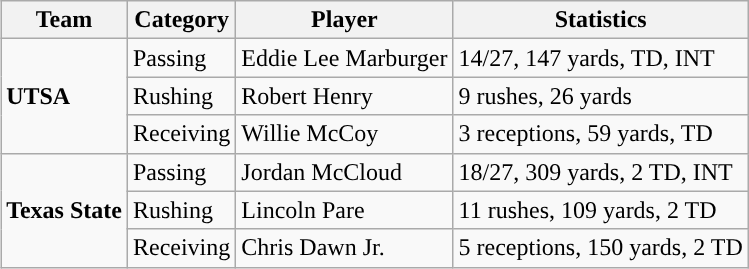<table class="wikitable" style="float: right;">
<tr>
<th>Team</th>
<th>Category</th>
<th>Player</th>
<th>Statistics</th>
</tr>
<tr>
<td rowspan=3><strong>UTSA</strong></td>
<td>Passing</td>
<td>Eddie Lee Marburger</td>
<td>14/27, 147 yards, TD, INT</td>
</tr>
<tr>
<td>Rushing</td>
<td>Robert Henry</td>
<td>9 rushes, 26 yards</td>
</tr>
<tr>
<td>Receiving</td>
<td>Willie McCoy</td>
<td>3 receptions, 59 yards, TD</td>
</tr>
<tr>
<td rowspan=3><strong>Texas State</strong></td>
<td>Passing</td>
<td>Jordan McCloud</td>
<td>18/27, 309 yards, 2 TD, INT</td>
</tr>
<tr>
<td>Rushing</td>
<td>Lincoln Pare</td>
<td>11 rushes, 109 yards, 2 TD</td>
</tr>
<tr>
<td>Receiving</td>
<td>Chris Dawn Jr.</td>
<td>5 receptions, 150 yards, 2 TD</td>
</tr>
</table>
